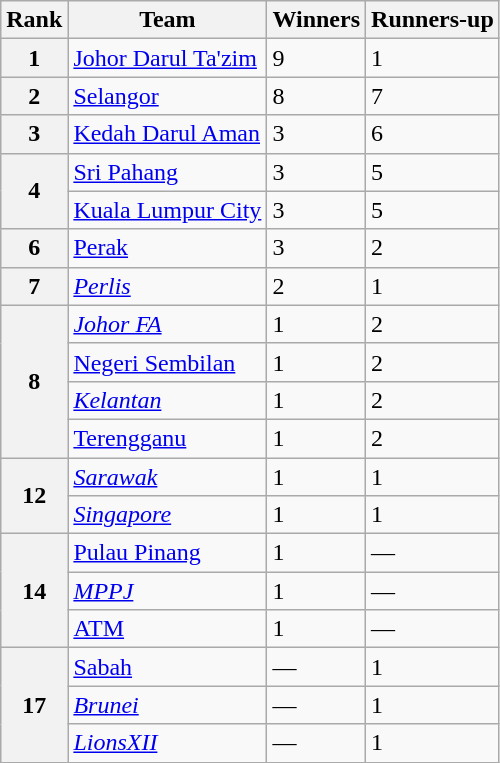<table class="wikitable">
<tr>
<th>Rank</th>
<th>Team</th>
<th>Winners</th>
<th>Runners-up</th>
</tr>
<tr>
<th>1</th>
<td align="left"><a href='#'>Johor Darul Ta'zim</a></td>
<td>9</td>
<td>1</td>
</tr>
<tr>
<th>2</th>
<td align="left"><a href='#'>Selangor</a></td>
<td>8</td>
<td>7</td>
</tr>
<tr>
<th>3</th>
<td align="left"><a href='#'>Kedah Darul Aman</a></td>
<td>3</td>
<td>6</td>
</tr>
<tr>
<th rowspan="2">4</th>
<td align="left"><a href='#'>Sri Pahang</a></td>
<td>3</td>
<td>5</td>
</tr>
<tr>
<td align="left"><a href='#'>Kuala Lumpur City</a></td>
<td>3</td>
<td>5</td>
</tr>
<tr>
<th>6</th>
<td align="left"><a href='#'>Perak</a></td>
<td>3</td>
<td>2</td>
</tr>
<tr>
<th>7</th>
<td align="left"><em><a href='#'>Perlis</a></em></td>
<td>2</td>
<td>1</td>
</tr>
<tr>
<th rowspan="4">8</th>
<td align="left"><em><a href='#'>Johor FA</a></em></td>
<td>1</td>
<td>2</td>
</tr>
<tr>
<td align="left"><a href='#'>Negeri Sembilan</a></td>
<td>1</td>
<td>2</td>
</tr>
<tr>
<td align="left"><em><a href='#'>Kelantan</a></em></td>
<td>1</td>
<td>2</td>
</tr>
<tr>
<td align="left"><a href='#'>Terengganu</a></td>
<td>1</td>
<td>2</td>
</tr>
<tr>
<th rowspan="2">12</th>
<td align="left"><em><a href='#'>Sarawak</a></em></td>
<td>1</td>
<td>1</td>
</tr>
<tr>
<td align="left"><em><a href='#'>Singapore</a></em></td>
<td>1</td>
<td>1</td>
</tr>
<tr>
<th rowspan="3">14</th>
<td align="left"><a href='#'>Pulau Pinang</a></td>
<td>1</td>
<td>—</td>
</tr>
<tr>
<td align="left"><em><a href='#'>MPPJ</a></em></td>
<td>1</td>
<td>—</td>
</tr>
<tr>
<td align="left"><a href='#'>ATM</a></td>
<td>1</td>
<td>—</td>
</tr>
<tr>
<th rowspan="3">17</th>
<td align="left"><a href='#'>Sabah</a></td>
<td>—</td>
<td>1</td>
</tr>
<tr>
<td align="left"><em><a href='#'>Brunei</a></em></td>
<td>—</td>
<td>1</td>
</tr>
<tr>
<td align="left"><em><a href='#'>LionsXII</a></em></td>
<td>—</td>
<td>1</td>
</tr>
</table>
